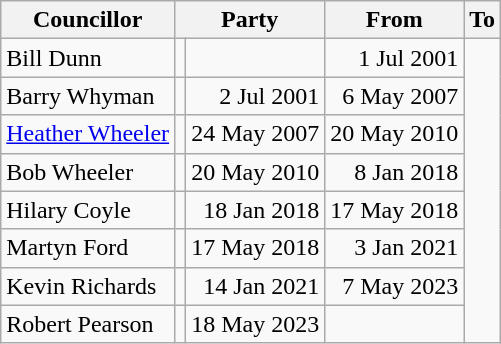<table class=wikitable>
<tr>
<th>Councillor</th>
<th colspan=2>Party</th>
<th>From</th>
<th>To</th>
</tr>
<tr>
<td>Bill Dunn</td>
<td></td>
<td align=right></td>
<td align=right>1 Jul 2001</td>
</tr>
<tr>
<td>Barry Whyman</td>
<td></td>
<td align=right>2 Jul 2001</td>
<td align=right>6 May 2007</td>
</tr>
<tr>
<td><a href='#'>Heather Wheeler</a></td>
<td></td>
<td align=right>24 May 2007</td>
<td align=right>20 May 2010</td>
</tr>
<tr>
<td>Bob Wheeler</td>
<td></td>
<td align=right>20 May 2010</td>
<td align=right>8 Jan 2018</td>
</tr>
<tr>
<td>Hilary Coyle</td>
<td></td>
<td align=right>18 Jan 2018</td>
<td align=right>17 May 2018</td>
</tr>
<tr>
<td>Martyn Ford</td>
<td></td>
<td align=right>17 May 2018</td>
<td align=right>3 Jan 2021</td>
</tr>
<tr>
<td>Kevin Richards</td>
<td></td>
<td align=right>14 Jan 2021</td>
<td align=right>7 May 2023</td>
</tr>
<tr>
<td>Robert Pearson</td>
<td></td>
<td align=right>18 May 2023</td>
<td align=right></td>
</tr>
</table>
